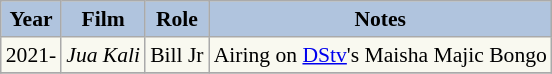<table class="wikitable" style="font-size:90%; background: #f9f9f0">
<tr style="text-align:center;">
<th style="background:#B0C4DE;">Year</th>
<th style="background:#B0C4DE;">Film</th>
<th style="background:#B0C4DE;">Role</th>
<th style="background:#B0C4DE;">Notes</th>
</tr>
<tr>
<td>2021-</td>
<td><em>Jua Kali</em></td>
<td>Bill Jr</td>
<td>Airing on <a href='#'>DStv</a>'s Maisha Majic Bongo</td>
</tr>
<tr>
</tr>
</table>
